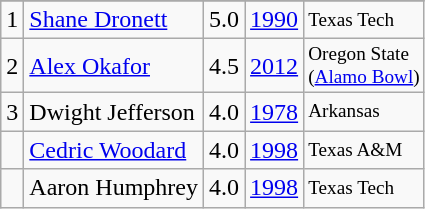<table class="wikitable">
<tr>
</tr>
<tr>
<td>1</td>
<td><a href='#'>Shane Dronett</a></td>
<td>5.0</td>
<td><a href='#'>1990</a></td>
<td style="font-size:80%;">Texas Tech</td>
</tr>
<tr>
<td>2</td>
<td><a href='#'>Alex Okafor</a></td>
<td>4.5</td>
<td><a href='#'>2012</a></td>
<td style="font-size:80%;">Oregon State<br>(<a href='#'>Alamo Bowl</a>)</td>
</tr>
<tr>
<td>3</td>
<td>Dwight Jefferson</td>
<td>4.0</td>
<td><a href='#'>1978</a></td>
<td style="font-size:80%;">Arkansas</td>
</tr>
<tr>
<td></td>
<td><a href='#'>Cedric Woodard</a></td>
<td>4.0</td>
<td><a href='#'>1998</a></td>
<td style="font-size:80%;">Texas A&M</td>
</tr>
<tr>
<td></td>
<td>Aaron Humphrey</td>
<td>4.0</td>
<td><a href='#'>1998</a></td>
<td style="font-size:80%;">Texas Tech</td>
</tr>
</table>
